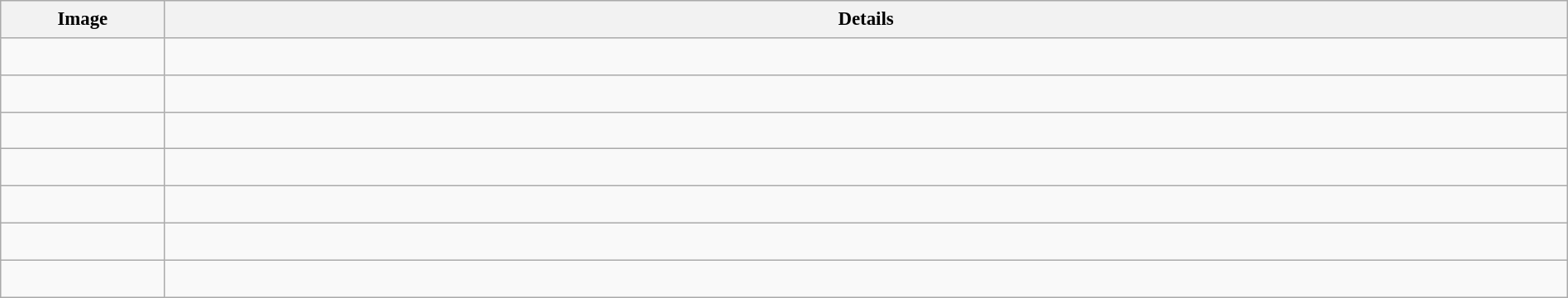<table class="wikitable sortable" style="font-size:95%;border:0px;text-align:left;line-height:150%;" width="100%">
<tr>
<th width="125" class="unsortable">Image</th>
<th class="unsortable">Details</th>
</tr>
<tr>
<td></td>
<td><br></td>
</tr>
<tr>
<td></td>
<td><br></td>
</tr>
<tr>
<td></td>
<td><br></td>
</tr>
<tr>
<td></td>
<td><br></td>
</tr>
<tr>
<td></td>
<td><br></td>
</tr>
<tr>
<td></td>
<td><br></td>
</tr>
<tr>
<td></td>
<td><br></td>
</tr>
<tr>
</tr>
</table>
